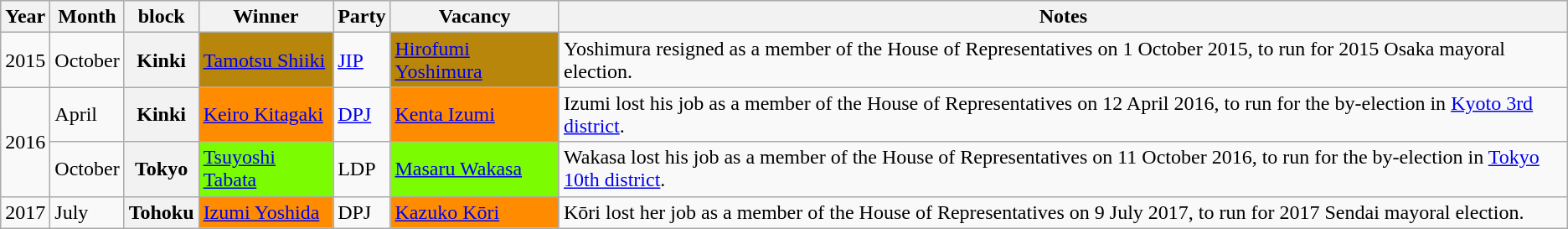<table class="wikitable">
<tr>
<th>Year</th>
<th>Month</th>
<th>block</th>
<th>Winner</th>
<th>Party</th>
<th>Vacancy</th>
<th>Notes</th>
</tr>
<tr>
<td>2015</td>
<td>October</td>
<th>Kinki</th>
<td style="background:darkgoldenrod"><a href='#'>Tamotsu Shiiki</a></td>
<td><a href='#'>JIP</a></td>
<td style="background:darkgoldenrod"><a href='#'>Hirofumi Yoshimura</a></td>
<td>Yoshimura resigned as a member of the House of Representatives on 1 October 2015, to run for 2015 Osaka mayoral election.</td>
</tr>
<tr>
<td rowspan="2">2016</td>
<td>April</td>
<th>Kinki</th>
<td style="background:darkorange"><a href='#'>Keiro Kitagaki</a></td>
<td><a href='#'>DPJ</a></td>
<td style="background:darkorange"><a href='#'>Kenta Izumi</a></td>
<td>Izumi lost his job as a member of the House of Representatives on 12 April 2016, to run for the by-election in <a href='#'>Kyoto 3rd district</a>.</td>
</tr>
<tr>
<td>October</td>
<th>Tokyo</th>
<td style="background:lawngreen"><a href='#'>Tsuyoshi Tabata</a></td>
<td>LDP</td>
<td style="background:lawngreen"><a href='#'>Masaru Wakasa</a></td>
<td>Wakasa lost his job as a member of the House of Representatives on 11 October 2016, to run for the by-election in <a href='#'>Tokyo 10th district</a>.</td>
</tr>
<tr>
<td>2017</td>
<td>July</td>
<th>Tohoku</th>
<td style="background:darkorange"><a href='#'>Izumi Yoshida</a></td>
<td>DPJ</td>
<td style="background:darkorange"><a href='#'>Kazuko Kōri</a></td>
<td>Kōri lost her job as a member of the House of Representatives on 9 July 2017, to run for 2017 Sendai mayoral election.</td>
</tr>
</table>
